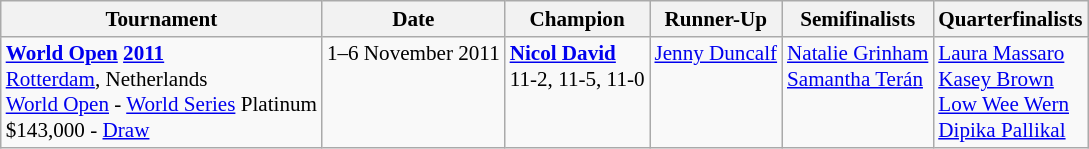<table class="wikitable" style="font-size:88%">
<tr>
<th>Tournament</th>
<th>Date</th>
<th>Champion</th>
<th>Runner-Up</th>
<th>Semifinalists</th>
<th>Quarterfinalists</th>
</tr>
<tr valign=top>
<td><strong><a href='#'>World Open</a> <a href='#'>2011</a></strong><br> <a href='#'>Rotterdam</a>, Netherlands<br><a href='#'>World Open</a> - <a href='#'>World Series</a> Platinum<br>$143,000 - <a href='#'>Draw</a></td>
<td>1–6 November 2011</td>
<td> <strong><a href='#'>Nicol David</a></strong><br>11-2, 11-5, 11-0</td>
<td> <a href='#'>Jenny Duncalf</a></td>
<td> <a href='#'>Natalie Grinham</a><br> <a href='#'>Samantha Terán</a></td>
<td> <a href='#'>Laura Massaro</a><br> <a href='#'>Kasey Brown</a><br> <a href='#'>Low Wee Wern</a><br> <a href='#'>Dipika Pallikal</a></td>
</tr>
</table>
